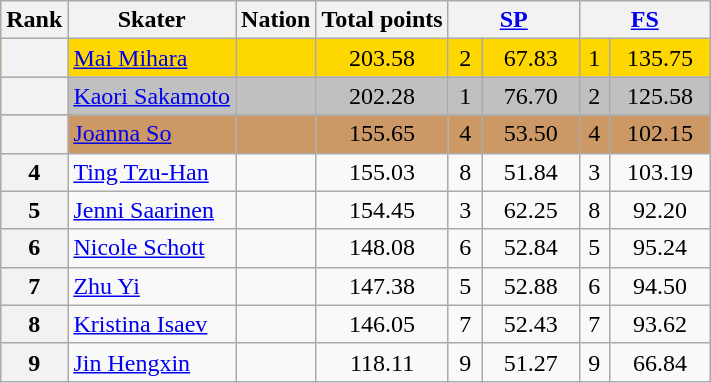<table class="wikitable sortable" style="text-align:left">
<tr>
<th scope="col">Rank</th>
<th scope="col">Skater</th>
<th scope="col">Nation</th>
<th scope="col">Total points</th>
<th scope="col" colspan="2" width="80px"><a href='#'>SP</a></th>
<th scope="col" colspan="2" width="80px"><a href='#'>FS</a></th>
</tr>
<tr bgcolor="gold">
<th scope="row"></th>
<td><a href='#'>Mai Mihara</a></td>
<td></td>
<td align="center">203.58</td>
<td align="center">2</td>
<td align="center">67.83</td>
<td align="center">1</td>
<td align="center">135.75</td>
</tr>
<tr bgcolor="silver">
<th scope="row"></th>
<td><a href='#'>Kaori Sakamoto</a></td>
<td></td>
<td align="center">202.28</td>
<td align="center">1</td>
<td align="center">76.70</td>
<td align="center">2</td>
<td align="center">125.58</td>
</tr>
<tr bgcolor="cc9966">
<th scope="row"></th>
<td><a href='#'>Joanna So</a></td>
<td></td>
<td align="center">155.65</td>
<td align="center">4</td>
<td align="center">53.50</td>
<td align="center">4</td>
<td align="center">102.15</td>
</tr>
<tr>
<th scope="row">4</th>
<td><a href='#'>Ting Tzu-Han</a></td>
<td></td>
<td align="center">155.03</td>
<td align="center">8</td>
<td align="center">51.84</td>
<td align="center">3</td>
<td align="center">103.19</td>
</tr>
<tr>
<th scope="row">5</th>
<td><a href='#'>Jenni Saarinen</a></td>
<td></td>
<td align="center">154.45</td>
<td align="center">3</td>
<td align="center">62.25</td>
<td align="center">8</td>
<td align="center">92.20</td>
</tr>
<tr>
<th scope="row">6</th>
<td><a href='#'>Nicole Schott</a></td>
<td></td>
<td align="center">148.08</td>
<td align="center">6</td>
<td align="center">52.84</td>
<td align="center">5</td>
<td align="center">95.24</td>
</tr>
<tr>
<th scope="row">7</th>
<td><a href='#'>Zhu Yi</a></td>
<td></td>
<td align="center">147.38</td>
<td align="center">5</td>
<td align="center">52.88</td>
<td align="center">6</td>
<td align="center">94.50</td>
</tr>
<tr>
<th scope="row">8</th>
<td><a href='#'>Kristina Isaev</a></td>
<td></td>
<td align="center">146.05</td>
<td align="center">7</td>
<td align="center">52.43</td>
<td align="center">7</td>
<td align="center">93.62</td>
</tr>
<tr>
<th scope="row">9</th>
<td><a href='#'>Jin Hengxin</a></td>
<td></td>
<td align="center">118.11</td>
<td align="center">9</td>
<td align="center">51.27</td>
<td align="center">9</td>
<td align="center">66.84</td>
</tr>
</table>
